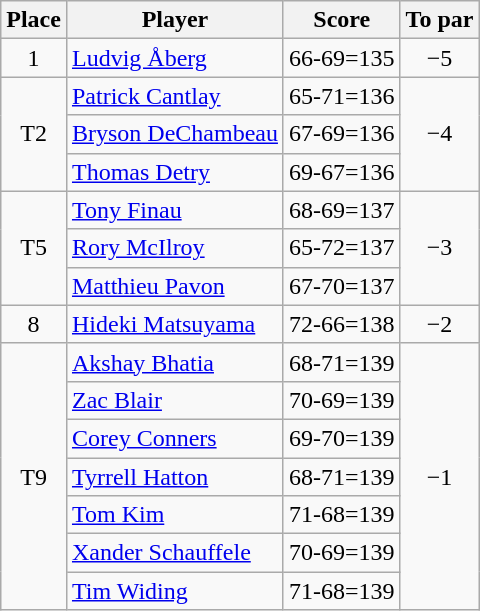<table class="wikitable">
<tr>
<th>Place</th>
<th>Player</th>
<th>Score</th>
<th>To par</th>
</tr>
<tr>
<td align=center>1</td>
<td> <a href='#'>Ludvig Åberg</a></td>
<td>66-69=135</td>
<td align=center>−5</td>
</tr>
<tr>
<td rowspan=3 align=center>T2</td>
<td> <a href='#'>Patrick Cantlay</a></td>
<td>65-71=136</td>
<td rowspan=3 align=center>−4</td>
</tr>
<tr>
<td> <a href='#'>Bryson DeChambeau</a></td>
<td>67-69=136</td>
</tr>
<tr>
<td> <a href='#'>Thomas Detry</a></td>
<td>69-67=136</td>
</tr>
<tr>
<td rowspan=3 align=center>T5</td>
<td> <a href='#'>Tony Finau</a></td>
<td>68-69=137</td>
<td rowspan=3 align=center>−3</td>
</tr>
<tr>
<td> <a href='#'>Rory McIlroy</a></td>
<td>65-72=137</td>
</tr>
<tr>
<td> <a href='#'>Matthieu Pavon</a></td>
<td>67-70=137</td>
</tr>
<tr>
<td align=center>8</td>
<td> <a href='#'>Hideki Matsuyama</a></td>
<td>72-66=138</td>
<td align=center>−2</td>
</tr>
<tr>
<td rowspan=7 align=center>T9</td>
<td> <a href='#'>Akshay Bhatia</a></td>
<td>68-71=139</td>
<td rowspan=7 align=center>−1</td>
</tr>
<tr>
<td> <a href='#'>Zac Blair</a></td>
<td>70-69=139</td>
</tr>
<tr>
<td> <a href='#'>Corey Conners</a></td>
<td>69-70=139</td>
</tr>
<tr>
<td> <a href='#'>Tyrrell Hatton</a></td>
<td>68-71=139</td>
</tr>
<tr>
<td> <a href='#'>Tom Kim</a></td>
<td>71-68=139</td>
</tr>
<tr>
<td> <a href='#'>Xander Schauffele</a></td>
<td>70-69=139</td>
</tr>
<tr>
<td> <a href='#'>Tim Widing</a></td>
<td>71-68=139</td>
</tr>
</table>
